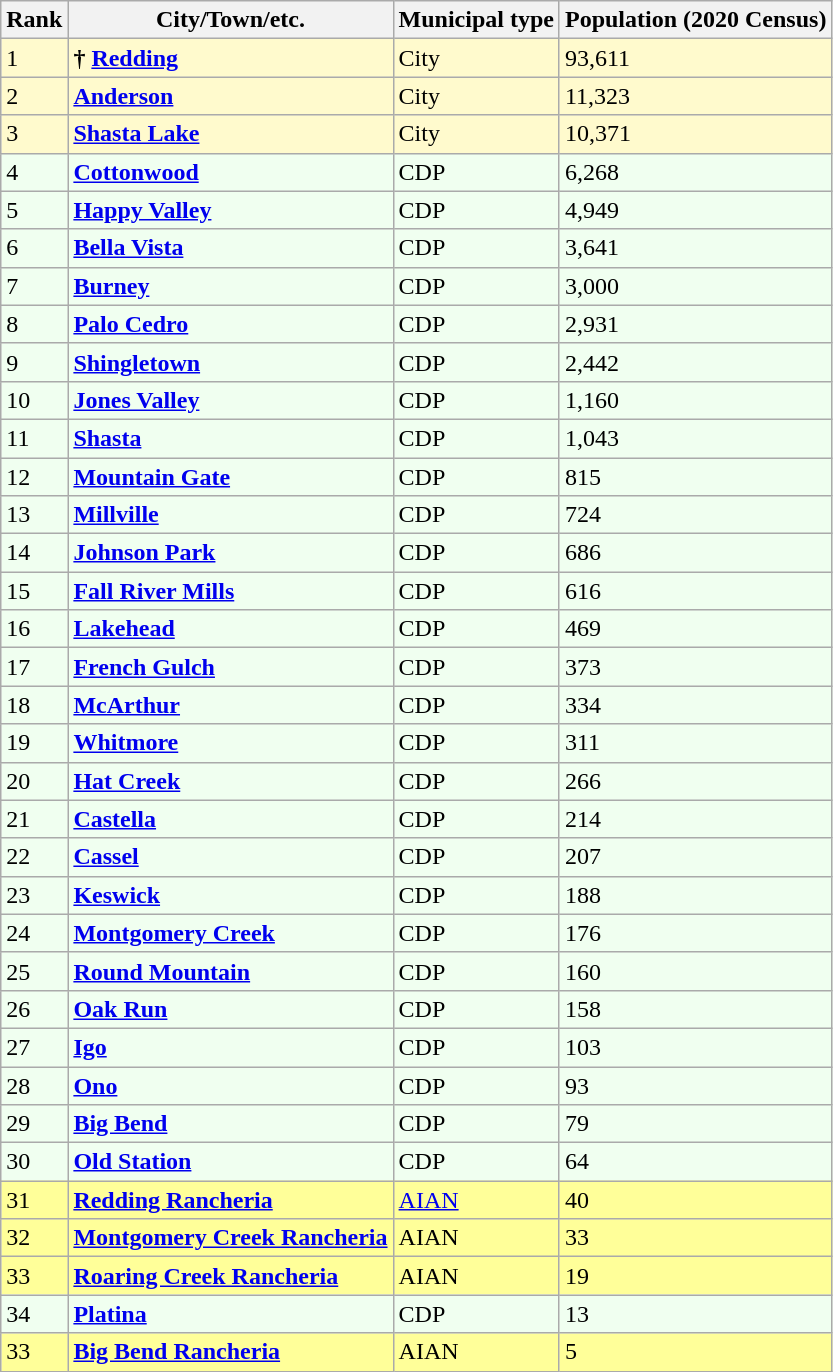<table class="wikitable sortable">
<tr>
<th>Rank</th>
<th>City/Town/etc.</th>
<th>Municipal type</th>
<th>Population (2020 Census)</th>
</tr>
<tr style="background-color:#FFFACD;">
<td>1</td>
<td><strong>†</strong> <strong><a href='#'>Redding</a></strong></td>
<td>City</td>
<td>93,611</td>
</tr>
<tr style="background-color:#FFFACD;">
<td>2</td>
<td><strong><a href='#'>Anderson</a></strong></td>
<td>City</td>
<td>11,323</td>
</tr>
<tr style="background-color:#FFFACD;">
<td>3</td>
<td><strong><a href='#'>Shasta Lake</a></strong></td>
<td>City</td>
<td>10,371</td>
</tr>
<tr style="background-color:#F0FFF0;">
<td>4</td>
<td><strong><a href='#'>Cottonwood</a></strong></td>
<td>CDP</td>
<td>6,268</td>
</tr>
<tr style="background-color:#F0FFF0;">
<td>5</td>
<td><strong><a href='#'>Happy Valley</a></strong></td>
<td>CDP</td>
<td>4,949</td>
</tr>
<tr style="background-color:#F0FFF0;">
<td>6</td>
<td><strong><a href='#'>Bella Vista</a></strong></td>
<td>CDP</td>
<td>3,641</td>
</tr>
<tr style="background-color:#F0FFF0;">
<td>7</td>
<td><strong><a href='#'>Burney</a></strong></td>
<td>CDP</td>
<td>3,000</td>
</tr>
<tr style="background-color:#F0FFF0;">
<td>8</td>
<td><strong><a href='#'>Palo Cedro</a></strong></td>
<td>CDP</td>
<td>2,931</td>
</tr>
<tr style="background-color:#F0FFF0;">
<td>9</td>
<td><strong><a href='#'>Shingletown</a></strong></td>
<td>CDP</td>
<td>2,442</td>
</tr>
<tr style="background-color:#F0FFF0;">
<td>10</td>
<td><strong><a href='#'>Jones Valley</a></strong></td>
<td>CDP</td>
<td>1,160</td>
</tr>
<tr style="background-color:#F0FFF0;">
<td>11</td>
<td><strong><a href='#'>Shasta</a></strong></td>
<td>CDP</td>
<td>1,043</td>
</tr>
<tr style="background-color:#F0FFF0;">
<td>12</td>
<td><strong><a href='#'>Mountain Gate</a></strong></td>
<td>CDP</td>
<td>815</td>
</tr>
<tr style="background-color:#F0FFF0;">
<td>13</td>
<td><strong><a href='#'>Millville</a></strong></td>
<td>CDP</td>
<td>724</td>
</tr>
<tr style="background-color:#F0FFF0;">
<td>14</td>
<td><strong><a href='#'>Johnson Park</a></strong></td>
<td>CDP</td>
<td>686</td>
</tr>
<tr style="background-color:#F0FFF0;">
<td>15</td>
<td><strong><a href='#'>Fall River Mills</a></strong></td>
<td>CDP</td>
<td>616</td>
</tr>
<tr style="background-color:#F0FFF0;">
<td>16</td>
<td><strong><a href='#'>Lakehead</a></strong></td>
<td>CDP</td>
<td>469</td>
</tr>
<tr style="background-color:#F0FFF0;">
<td>17</td>
<td><strong><a href='#'>French Gulch</a></strong></td>
<td>CDP</td>
<td>373</td>
</tr>
<tr style="background-color:#F0FFF0;">
<td>18</td>
<td><strong><a href='#'>McArthur</a></strong></td>
<td>CDP</td>
<td>334</td>
</tr>
<tr style="background-color:#F0FFF0;">
<td>19</td>
<td><strong><a href='#'>Whitmore</a></strong></td>
<td>CDP</td>
<td>311</td>
</tr>
<tr style="background-color:#F0FFF0;">
<td>20</td>
<td><strong><a href='#'>Hat Creek</a></strong></td>
<td>CDP</td>
<td>266</td>
</tr>
<tr style="background-color:#F0FFF0;">
<td>21</td>
<td><strong><a href='#'>Castella</a></strong></td>
<td>CDP</td>
<td>214</td>
</tr>
<tr style="background-color:#F0FFF0;">
<td>22</td>
<td><strong><a href='#'>Cassel</a></strong></td>
<td>CDP</td>
<td>207</td>
</tr>
<tr style="background-color:#F0FFF0;">
<td>23</td>
<td><strong><a href='#'>Keswick</a></strong></td>
<td>CDP</td>
<td>188</td>
</tr>
<tr style="background-color:#F0FFF0;">
<td>24</td>
<td><strong><a href='#'>Montgomery Creek</a></strong></td>
<td>CDP</td>
<td>176</td>
</tr>
<tr style="background-color:#F0FFF0;">
<td>25</td>
<td><strong><a href='#'>Round Mountain</a></strong></td>
<td>CDP</td>
<td>160</td>
</tr>
<tr style="background-color:#F0FFF0;">
<td>26</td>
<td><strong><a href='#'>Oak Run</a></strong></td>
<td>CDP</td>
<td>158</td>
</tr>
<tr style="background-color:#F0FFF0;">
<td>27</td>
<td><strong><a href='#'>Igo</a></strong></td>
<td>CDP</td>
<td>103</td>
</tr>
<tr style="background-color:#F0FFF0;">
<td>28</td>
<td><strong><a href='#'>Ono</a></strong></td>
<td>CDP</td>
<td>93</td>
</tr>
<tr style="background-color:#F0FFF0;">
<td>29</td>
<td><strong><a href='#'>Big Bend</a></strong></td>
<td>CDP</td>
<td>79</td>
</tr>
<tr style="background-color:#F0FFF0;">
<td>30</td>
<td><strong><a href='#'>Old Station</a></strong></td>
<td>CDP</td>
<td>64</td>
</tr>
<tr style="background-color:#FFFF99;">
<td>31</td>
<td><strong><a href='#'>Redding Rancheria</a></strong></td>
<td><a href='#'>AIAN</a></td>
<td>40</td>
</tr>
<tr style="background-color:#FFFF99;">
<td>32</td>
<td><strong><a href='#'>Montgomery Creek Rancheria</a></strong></td>
<td>AIAN</td>
<td>33</td>
</tr>
<tr style="background-color:#FFFF99;">
<td>33</td>
<td><strong><a href='#'>Roaring Creek Rancheria</a></strong></td>
<td>AIAN</td>
<td>19</td>
</tr>
<tr style="background-color:#F0FFF0;">
<td>34</td>
<td><strong><a href='#'>Platina</a></strong></td>
<td>CDP</td>
<td>13</td>
</tr>
<tr style="background-color:#FFFF99;">
<td>33</td>
<td><strong><a href='#'>Big Bend Rancheria</a></strong></td>
<td>AIAN</td>
<td>5</td>
</tr>
</table>
